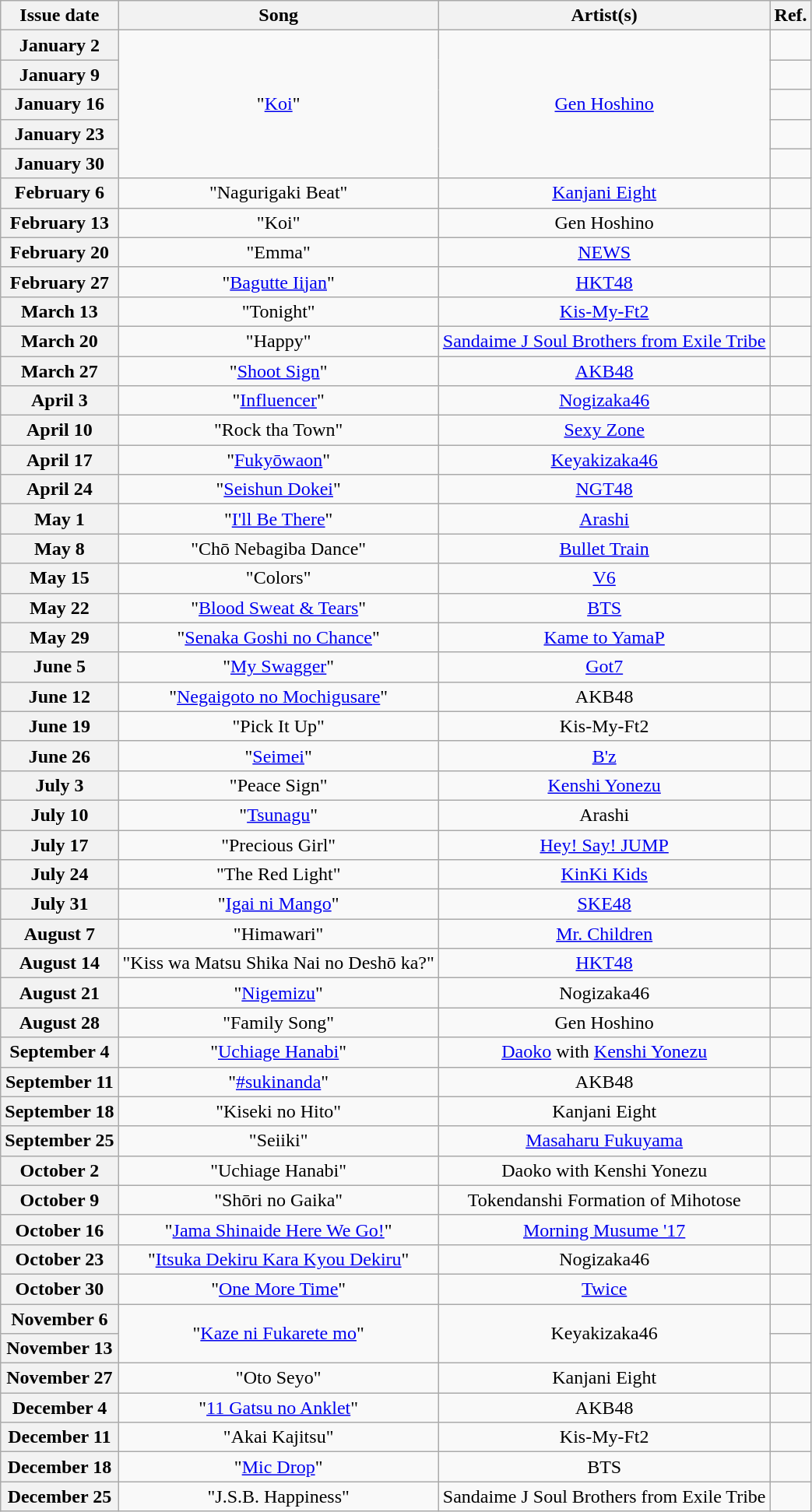<table class="wikitable plainrowheaders" style="text-align: center">
<tr>
<th>Issue date</th>
<th>Song</th>
<th>Artist(s)</th>
<th>Ref.</th>
</tr>
<tr>
<th scope="row">January 2</th>
<td rowspan="5">"<a href='#'>Koi</a>"</td>
<td rowspan="5"><a href='#'>Gen Hoshino</a></td>
<td></td>
</tr>
<tr>
<th scope="row">January 9</th>
<td></td>
</tr>
<tr>
<th scope="row">January 16</th>
<td></td>
</tr>
<tr>
<th scope="row">January 23</th>
<td></td>
</tr>
<tr>
<th scope="row">January 30</th>
<td></td>
</tr>
<tr>
<th scope="row">February 6</th>
<td>"Nagurigaki Beat"</td>
<td><a href='#'>Kanjani Eight</a></td>
<td></td>
</tr>
<tr>
<th scope="row">February 13</th>
<td>"Koi"</td>
<td>Gen Hoshino</td>
<td></td>
</tr>
<tr>
<th scope="row">February 20</th>
<td>"Emma"</td>
<td><a href='#'>NEWS</a></td>
<td></td>
</tr>
<tr>
<th scope="row">February 27</th>
<td>"<a href='#'>Bagutte Iijan</a>"</td>
<td><a href='#'>HKT48</a></td>
<td></td>
</tr>
<tr>
<th scope="row">March 13</th>
<td>"Tonight"</td>
<td><a href='#'>Kis-My-Ft2</a></td>
<td></td>
</tr>
<tr>
<th scope="row">March 20</th>
<td>"Happy"</td>
<td><a href='#'>Sandaime J Soul Brothers from Exile Tribe</a></td>
<td></td>
</tr>
<tr>
<th scope="row">March 27</th>
<td>"<a href='#'>Shoot Sign</a>"</td>
<td><a href='#'>AKB48</a></td>
<td></td>
</tr>
<tr>
<th scope="row">April 3</th>
<td>"<a href='#'>Influencer</a>"</td>
<td><a href='#'>Nogizaka46</a></td>
<td></td>
</tr>
<tr>
<th scope="row">April 10</th>
<td>"Rock tha Town"</td>
<td><a href='#'>Sexy Zone</a></td>
<td></td>
</tr>
<tr>
<th scope="row">April 17</th>
<td>"<a href='#'>Fukyōwaon</a>"</td>
<td><a href='#'>Keyakizaka46</a></td>
<td></td>
</tr>
<tr>
<th scope="row">April 24</th>
<td>"<a href='#'>Seishun Dokei</a>"</td>
<td><a href='#'>NGT48</a></td>
<td></td>
</tr>
<tr>
<th scope="row">May 1</th>
<td>"<a href='#'>I'll Be There</a>"</td>
<td><a href='#'>Arashi</a></td>
<td></td>
</tr>
<tr>
<th scope="row">May 8</th>
<td>"Chō Nebagiba Dance"</td>
<td><a href='#'>Bullet Train</a></td>
<td></td>
</tr>
<tr>
<th scope="row">May 15</th>
<td>"Colors"</td>
<td><a href='#'>V6</a></td>
<td></td>
</tr>
<tr>
<th scope="row">May 22</th>
<td>"<a href='#'>Blood Sweat & Tears</a>"</td>
<td><a href='#'>BTS</a></td>
<td></td>
</tr>
<tr>
<th scope="row">May 29</th>
<td>"<a href='#'>Senaka Goshi no Chance</a>"</td>
<td><a href='#'>Kame to YamaP</a></td>
<td></td>
</tr>
<tr>
<th scope="row">June 5</th>
<td>"<a href='#'>My Swagger</a>"</td>
<td><a href='#'>Got7</a></td>
<td></td>
</tr>
<tr>
<th scope="row">June 12</th>
<td>"<a href='#'>Negaigoto no Mochigusare</a>"</td>
<td>AKB48</td>
<td></td>
</tr>
<tr>
<th scope="row">June 19</th>
<td>"Pick It Up"</td>
<td>Kis-My-Ft2</td>
<td></td>
</tr>
<tr>
<th scope="row">June 26</th>
<td>"<a href='#'>Seimei</a>"</td>
<td><a href='#'>B'z</a></td>
<td></td>
</tr>
<tr>
<th scope="row">July 3</th>
<td>"Peace Sign"</td>
<td><a href='#'>Kenshi Yonezu</a></td>
<td></td>
</tr>
<tr>
<th scope="row">July 10</th>
<td>"<a href='#'>Tsunagu</a>"</td>
<td>Arashi</td>
<td></td>
</tr>
<tr>
<th scope="row">July 17</th>
<td>"Precious Girl"</td>
<td><a href='#'>Hey! Say! JUMP</a></td>
<td></td>
</tr>
<tr>
<th scope="row">July 24</th>
<td>"The Red Light"</td>
<td><a href='#'>KinKi Kids</a></td>
<td></td>
</tr>
<tr>
<th scope="row">July 31</th>
<td>"<a href='#'>Igai ni Mango</a>"</td>
<td><a href='#'>SKE48</a></td>
<td></td>
</tr>
<tr>
<th scope="row">August 7</th>
<td>"Himawari"</td>
<td><a href='#'>Mr. Children</a></td>
<td></td>
</tr>
<tr>
<th scope="row">August 14</th>
<td>"Kiss wa Matsu Shika Nai no Deshō ka?"</td>
<td><a href='#'>HKT48</a></td>
<td></td>
</tr>
<tr>
<th scope="row">August 21</th>
<td>"<a href='#'>Nigemizu</a>"</td>
<td>Nogizaka46</td>
<td></td>
</tr>
<tr>
<th scope="row">August 28</th>
<td>"Family Song"</td>
<td>Gen Hoshino</td>
<td></td>
</tr>
<tr>
<th scope="row">September 4</th>
<td>"<a href='#'>Uchiage Hanabi</a>"</td>
<td><a href='#'>Daoko</a> with <a href='#'>Kenshi Yonezu</a></td>
<td></td>
</tr>
<tr>
<th scope="row">September 11</th>
<td>"<a href='#'>#sukinanda</a>"</td>
<td>AKB48</td>
<td></td>
</tr>
<tr>
<th scope="row">September 18</th>
<td>"Kiseki no Hito"</td>
<td>Kanjani Eight</td>
<td></td>
</tr>
<tr>
<th scope="row">September 25</th>
<td>"Seiiki"</td>
<td><a href='#'>Masaharu Fukuyama</a></td>
<td></td>
</tr>
<tr>
<th scope="row">October 2</th>
<td>"Uchiage Hanabi"</td>
<td>Daoko with Kenshi Yonezu</td>
<td></td>
</tr>
<tr>
<th scope="row">October 9</th>
<td>"Shōri no Gaika"</td>
<td>Tokendanshi Formation of Mihotose</td>
<td></td>
</tr>
<tr>
<th scope="row">October 16</th>
<td>"<a href='#'>Jama Shinaide Here We Go!</a>"</td>
<td><a href='#'>Morning Musume '17</a></td>
<td></td>
</tr>
<tr>
<th scope="row">October 23</th>
<td>"<a href='#'>Itsuka Dekiru Kara Kyou Dekiru</a>"</td>
<td>Nogizaka46</td>
<td></td>
</tr>
<tr>
<th scope="row">October 30</th>
<td>"<a href='#'>One More Time</a>"</td>
<td><a href='#'>Twice</a></td>
<td></td>
</tr>
<tr>
<th scope="row">November 6</th>
<td rowspan="2">"<a href='#'>Kaze ni Fukarete mo</a>"</td>
<td rowspan="2">Keyakizaka46</td>
<td></td>
</tr>
<tr>
<th scope="row">November 13</th>
<td></td>
</tr>
<tr>
<th scope="row">November 27</th>
<td>"Oto Seyo"</td>
<td>Kanjani Eight</td>
<td></td>
</tr>
<tr>
<th scope="row">December 4</th>
<td>"<a href='#'>11 Gatsu no Anklet</a>"</td>
<td>AKB48</td>
<td></td>
</tr>
<tr>
<th scope="row">December 11</th>
<td>"Akai Kajitsu"</td>
<td>Kis-My-Ft2</td>
<td></td>
</tr>
<tr>
<th scope="row">December 18</th>
<td>"<a href='#'>Mic Drop</a>"</td>
<td>BTS</td>
<td></td>
</tr>
<tr>
<th scope="row">December 25</th>
<td>"J.S.B. Happiness"</td>
<td>Sandaime J Soul Brothers from Exile Tribe</td>
<td></td>
</tr>
</table>
